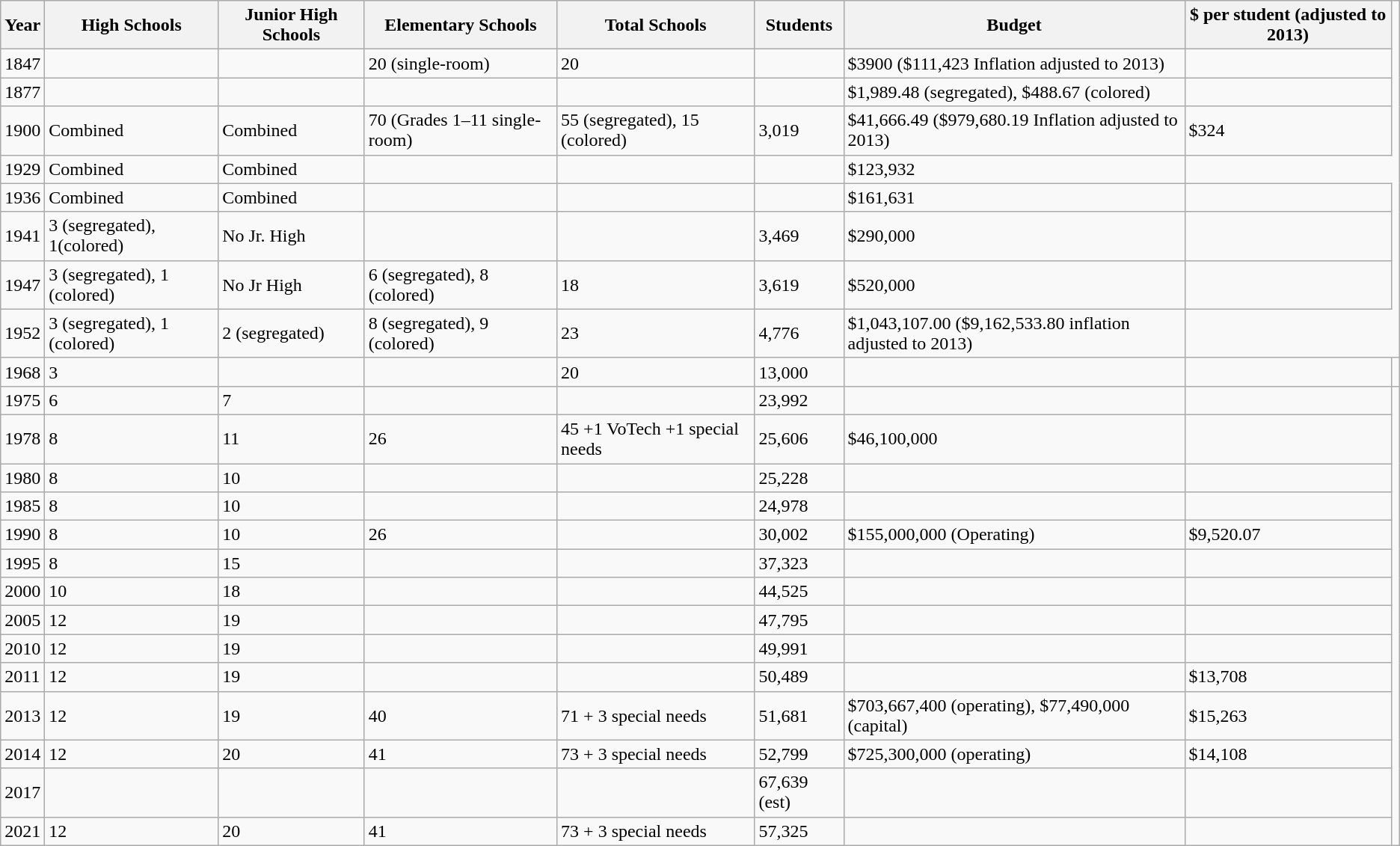<table class="wikitable sortable">
<tr>
<th>Year</th>
<th>High Schools</th>
<th>Junior High Schools</th>
<th>Elementary Schools</th>
<th>Total Schools</th>
<th>Students</th>
<th>Budget</th>
<th>$ per student (adjusted to 2013)</th>
</tr>
<tr>
<td>1847</td>
<td></td>
<td></td>
<td>20 (single-room)</td>
<td>20</td>
<td></td>
<td>$3900 ($111,423 Inflation adjusted to 2013)</td>
<td></td>
</tr>
<tr>
<td>1877</td>
<td></td>
<td></td>
<td></td>
<td></td>
<td></td>
<td>$1,989.48 (segregated), $488.67 (colored)</td>
<td></td>
</tr>
<tr>
<td>1900</td>
<td>Combined</td>
<td>Combined</td>
<td>70 (Grades 1–11 single-room)</td>
<td>55 (segregated), 15 (colored)</td>
<td>3,019</td>
<td>$41,666.49 ($979,680.19 Inflation adjusted to 2013)</td>
<td>$324</td>
</tr>
<tr>
<td>1929</td>
<td>Combined</td>
<td>Combined</td>
<td></td>
<td></td>
<td></td>
<td>$123,932</td>
</tr>
<tr>
<td>1936</td>
<td>Combined</td>
<td>Combined</td>
<td></td>
<td></td>
<td></td>
<td>$161,631</td>
<td></td>
</tr>
<tr>
<td>1941</td>
<td>3 (segregated), 1(colored)</td>
<td>No Jr. High</td>
<td></td>
<td></td>
<td>3,469</td>
<td>$290,000</td>
<td></td>
</tr>
<tr>
<td>1947</td>
<td>3 (segregated), 1 (colored)</td>
<td>No Jr High</td>
<td>6 (segregated), 8 (colored)</td>
<td>18</td>
<td>3,619</td>
<td>$520,000</td>
<td></td>
</tr>
<tr>
<td>1952</td>
<td>3 (segregated), 1 (colored)</td>
<td>2 (segregated)</td>
<td>8 (segregated), 9 (colored)</td>
<td>23</td>
<td>4,776</td>
<td>$1,043,107.00 ($9,162,533.80 inflation adjusted to 2013)</td>
</tr>
<tr>
<td>1968</td>
<td>3</td>
<td></td>
<td></td>
<td>20</td>
<td>13,000</td>
<td></td>
<td></td>
<td></td>
</tr>
<tr>
<td>1975</td>
<td>6</td>
<td>7</td>
<td></td>
<td></td>
<td>23,992</td>
<td></td>
<td></td>
</tr>
<tr>
<td>1978</td>
<td>8</td>
<td>11</td>
<td>26</td>
<td>45 +1 VoTech +1 special needs</td>
<td>25,606</td>
<td>$46,100,000</td>
<td></td>
</tr>
<tr>
<td>1980</td>
<td>8</td>
<td>10</td>
<td></td>
<td></td>
<td>25,228</td>
<td></td>
<td></td>
</tr>
<tr>
<td>1985</td>
<td>8</td>
<td>10</td>
<td></td>
<td></td>
<td>24,978</td>
<td></td>
<td></td>
</tr>
<tr>
<td>1990</td>
<td>8</td>
<td>10</td>
<td>26</td>
<td></td>
<td>30,002</td>
<td>$155,000,000 (Operating)</td>
<td>$9,520.07</td>
</tr>
<tr>
<td>1995</td>
<td>8</td>
<td>15</td>
<td></td>
<td></td>
<td>37,323</td>
<td></td>
<td></td>
</tr>
<tr>
<td>2000</td>
<td>10</td>
<td>18</td>
<td></td>
<td></td>
<td>44,525</td>
<td></td>
<td></td>
</tr>
<tr>
<td>2005</td>
<td>12</td>
<td>19</td>
<td></td>
<td></td>
<td>47,795</td>
<td></td>
<td></td>
</tr>
<tr>
<td>2010</td>
<td>12</td>
<td>19</td>
<td></td>
<td></td>
<td>49,991</td>
<td></td>
<td></td>
</tr>
<tr>
<td>2011</td>
<td>12</td>
<td>19</td>
<td></td>
<td></td>
<td>50,489</td>
<td></td>
<td>$13,708</td>
</tr>
<tr>
<td>2013</td>
<td>12</td>
<td>19</td>
<td>40</td>
<td>71 + 3 special needs</td>
<td>51,681</td>
<td>$703,667,400 (operating), $77,490,000 (capital)</td>
<td>$15,263</td>
</tr>
<tr>
<td>2014</td>
<td>12</td>
<td>20</td>
<td>41</td>
<td>73 + 3 special needs</td>
<td>52,799</td>
<td>$725,300,000 (operating)</td>
<td>$14,108</td>
</tr>
<tr>
<td>2017</td>
<td></td>
<td></td>
<td></td>
<td></td>
<td>67,639 (est)</td>
<td></td>
<td></td>
</tr>
<tr>
<td>2021</td>
<td>12</td>
<td>20</td>
<td>41</td>
<td>73 + 3 special needs</td>
<td>57,325</td>
<td></td>
<td></td>
</tr>
</table>
